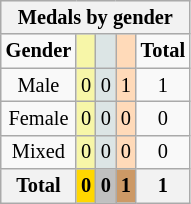<table class="wikitable" style="font-size:85%;">
<tr style="background:#efefef;">
<th colspan=5><strong>Medals by gender</strong></th>
</tr>
<tr align=center>
<td><strong>Gender</strong></td>
<td style="background:#f7f6a8;"></td>
<td style="background:#dce5e5;"></td>
<td style="background:#ffdab9;"></td>
<td><strong>Total</strong></td>
</tr>
<tr align=center>
<td>Male</td>
<td style="background:#F7F6A8;">0</td>
<td style="background:#DCE5E5;">0</td>
<td style="background:#FFDAB9;">1</td>
<td>1</td>
</tr>
<tr align=center>
<td>Female</td>
<td style="background:#F7F6A8;">0</td>
<td style="background:#DCE5E5;">0</td>
<td style="background:#FFDAB9;">0</td>
<td>0</td>
</tr>
<tr align=center>
<td>Mixed</td>
<td style="background:#F7F6A8;">0</td>
<td style="background:#DCE5E5;">0</td>
<td style="background:#FFDAB9;">0</td>
<td>0</td>
</tr>
<tr align=center>
<th><strong>Total</strong></th>
<th style="background:gold;"><strong>0</strong></th>
<th style="background:silver;"><strong>0</strong></th>
<th style="background:#c96;"><strong>1</strong></th>
<th><strong>1</strong></th>
</tr>
</table>
